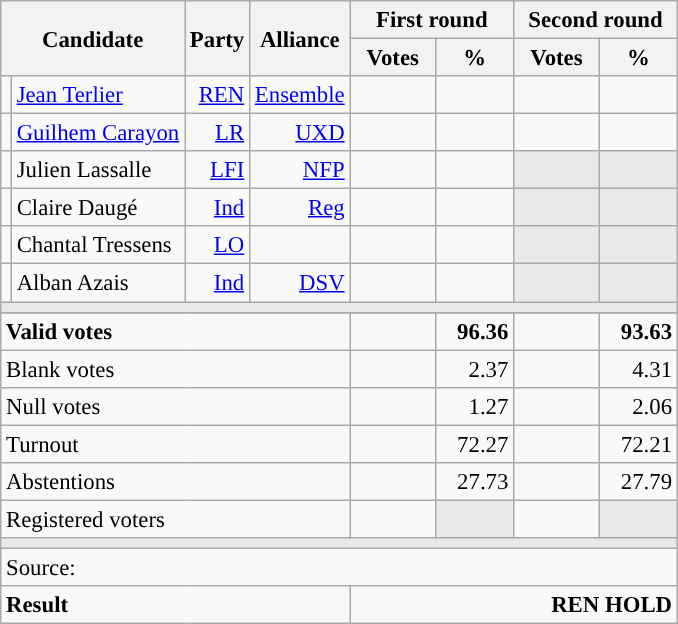<table class="wikitable" style="text-align:right;font-size:95%;">
<tr>
<th colspan="2" rowspan="2">Candidate</th>
<th colspan="1" rowspan="2">Party</th>
<th colspan="1" rowspan="2">Alliance</th>
<th colspan="2">First round</th>
<th colspan="2">Second round</th>
</tr>
<tr>
<th style="width:50px;">Votes</th>
<th style="width:45px;">%</th>
<th style="width:50px;">Votes</th>
<th style="width:45px;">%</th>
</tr>
<tr>
<td style="color:inherit;background:"></td>
<td style="text-align:left;"><a href='#'>Jean Terlier</a></td>
<td><a href='#'>REN</a></td>
<td><a href='#'>Ensemble</a></td>
<td></td>
<td></td>
<td><strong></strong></td>
<td><strong></strong></td>
</tr>
<tr>
<td style="color:inherit;background:"></td>
<td style="text-align:left;"><a href='#'>Guilhem Carayon</a></td>
<td><a href='#'>LR</a></td>
<td><a href='#'>UXD</a></td>
<td></td>
<td></td>
<td></td>
<td></td>
</tr>
<tr>
<td style="color:inherit;background:"></td>
<td style="text-align:left;">Julien Lassalle</td>
<td><a href='#'>LFI</a></td>
<td><a href='#'>NFP</a></td>
<td></td>
<td></td>
<td style="background:#E9E9E9;"></td>
<td style="background:#E9E9E9;"></td>
</tr>
<tr>
<td style="color:inherit;background:"></td>
<td style="text-align:left;">Claire Daugé</td>
<td><a href='#'>Ind</a></td>
<td><a href='#'>Reg</a></td>
<td></td>
<td></td>
<td style="background:#E9E9E9;"></td>
<td style="background:#E9E9E9;"></td>
</tr>
<tr>
<td style="color:inherit;background:"></td>
<td style="text-align:left;">Chantal Tressens</td>
<td><a href='#'>LO</a></td>
<td></td>
<td></td>
<td></td>
<td style="background:#E9E9E9;"></td>
<td style="background:#E9E9E9;"></td>
</tr>
<tr>
<td style="color:inherit;background:"></td>
<td style="text-align:left;">Alban Azais</td>
<td><a href='#'>Ind</a></td>
<td><a href='#'>DSV</a></td>
<td></td>
<td></td>
<td style="background:#E9E9E9;"></td>
<td style="background:#E9E9E9;"></td>
</tr>
<tr>
<td colspan="8" style="background:#E9E9E9;"></td>
</tr>
<tr>
</tr>
<tr style="font-weight:bold;">
<td colspan="4" style="text-align:left;">Valid votes</td>
<td></td>
<td>96.36</td>
<td></td>
<td>93.63</td>
</tr>
<tr>
<td colspan="4" style="text-align:left;">Blank votes</td>
<td></td>
<td>2.37</td>
<td></td>
<td>4.31</td>
</tr>
<tr>
<td colspan="4" style="text-align:left;">Null votes</td>
<td></td>
<td>1.27</td>
<td></td>
<td>2.06</td>
</tr>
<tr>
<td colspan="4" style="text-align:left;">Turnout</td>
<td></td>
<td>72.27</td>
<td></td>
<td>72.21</td>
</tr>
<tr>
<td colspan="4" style="text-align:left;">Abstentions</td>
<td></td>
<td>27.73</td>
<td></td>
<td>27.79</td>
</tr>
<tr>
<td colspan="4" style="text-align:left;">Registered voters</td>
<td></td>
<td style="background:#E9E9E9;"></td>
<td></td>
<td style="background:#E9E9E9;"></td>
</tr>
<tr>
<td colspan="8" style="background:#E9E9E9;"></td>
</tr>
<tr>
<td colspan="8" style="text-align:left;">Source: </td>
</tr>
<tr style="font-weight:bold">
<td colspan="4" style="text-align:left;">Result</td>
<td colspan="4" style="background-color:">REN HOLD</td>
</tr>
</table>
